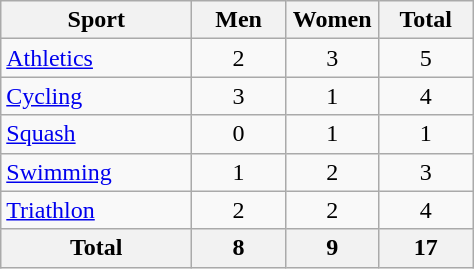<table class="wikitable sortable" style="text-align:center;">
<tr>
<th width=120>Sport</th>
<th width=55>Men</th>
<th width=55>Women</th>
<th width=55>Total</th>
</tr>
<tr>
<td align=left><a href='#'>Athletics</a></td>
<td>2</td>
<td>3</td>
<td>5</td>
</tr>
<tr>
<td align=left><a href='#'>Cycling</a></td>
<td>3</td>
<td>1</td>
<td>4</td>
</tr>
<tr>
<td align=left><a href='#'>Squash</a></td>
<td>0</td>
<td>1</td>
<td>1</td>
</tr>
<tr>
<td align=left><a href='#'>Swimming</a></td>
<td>1</td>
<td>2</td>
<td>3</td>
</tr>
<tr>
<td align=left><a href='#'>Triathlon</a></td>
<td>2</td>
<td>2</td>
<td>4</td>
</tr>
<tr>
<th>Total</th>
<th>8</th>
<th>9</th>
<th>17</th>
</tr>
</table>
